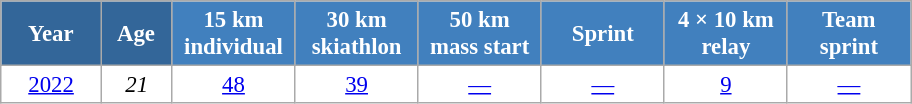<table class="wikitable" style="font-size:95%; text-align:center; border:grey solid 1px; border-collapse:collapse; background:#ffffff;">
<tr>
<th style="background-color:#369; color:white; width:60px;"> Year </th>
<th style="background-color:#369; color:white; width:40px;"> Age </th>
<th style="background-color:#4180be; color:white; width:75px;"> 15 km <br> individual </th>
<th style="background-color:#4180be; color:white; width:75px;"> 30 km <br> skiathlon </th>
<th style="background-color:#4180be; color:white; width:75px;"> 50 km <br> mass start </th>
<th style="background-color:#4180be; color:white; width:75px;"> Sprint </th>
<th style="background-color:#4180be; color:white; width:75px;"> 4 × 10 km <br> relay </th>
<th style="background-color:#4180be; color:white; width:75px;"> Team <br> sprint </th>
</tr>
<tr>
<td><a href='#'>2022</a></td>
<td><em>21</em></td>
<td><a href='#'>48</a></td>
<td><a href='#'>39</a></td>
<td><a href='#'>—</a></td>
<td><a href='#'>—</a></td>
<td><a href='#'>9</a></td>
<td><a href='#'>—</a></td>
</tr>
</table>
